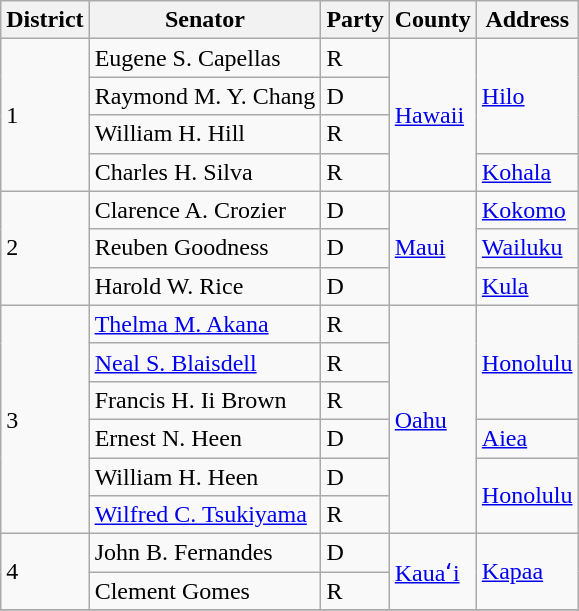<table class= "sortable wikitable">
<tr>
<th>District</th>
<th>Senator</th>
<th>Party</th>
<th>County</th>
<th>Address</th>
</tr>
<tr>
<td rowspan=4>1</td>
<td>Eugene S. Capellas</td>
<td>R</td>
<td rowspan=4><a href='#'>Hawaii</a></td>
<td rowspan=3><a href='#'>Hilo</a></td>
</tr>
<tr>
<td>Raymond M. Y. Chang</td>
<td>D</td>
</tr>
<tr>
<td>William H. Hill</td>
<td>R</td>
</tr>
<tr>
<td>Charles H. Silva</td>
<td>R</td>
<td><a href='#'>Kohala</a></td>
</tr>
<tr>
<td rowspan=3>2</td>
<td>Clarence A. Crozier</td>
<td>D</td>
<td rowspan=3><a href='#'>Maui</a></td>
<td><a href='#'>Kokomo</a></td>
</tr>
<tr>
<td>Reuben Goodness</td>
<td>D</td>
<td><a href='#'>Wailuku</a></td>
</tr>
<tr>
<td>Harold W. Rice</td>
<td>D</td>
<td><a href='#'>Kula</a></td>
</tr>
<tr>
<td rowspan=6>3</td>
<td><a href='#'>Thelma M. Akana</a></td>
<td>R</td>
<td rowspan=6><a href='#'>Oahu</a></td>
<td rowspan=3><a href='#'>Honolulu</a></td>
</tr>
<tr>
<td><a href='#'>Neal S. Blaisdell</a></td>
<td>R</td>
</tr>
<tr>
<td>Francis H. Ii Brown</td>
<td>R</td>
</tr>
<tr>
<td>Ernest N. Heen</td>
<td>D</td>
<td><a href='#'>Aiea</a></td>
</tr>
<tr>
<td>William H. Heen</td>
<td>D</td>
<td rowspan=2><a href='#'>Honolulu</a></td>
</tr>
<tr>
<td><a href='#'>Wilfred C. Tsukiyama</a></td>
<td>R</td>
</tr>
<tr>
<td rowspan=2>4</td>
<td>John B. Fernandes</td>
<td>D</td>
<td rowspan=2><a href='#'>Kauaʻi</a></td>
<td rowspan=2><a href='#'>Kapaa</a></td>
</tr>
<tr>
<td>Clement Gomes</td>
<td>R</td>
</tr>
<tr>
</tr>
</table>
